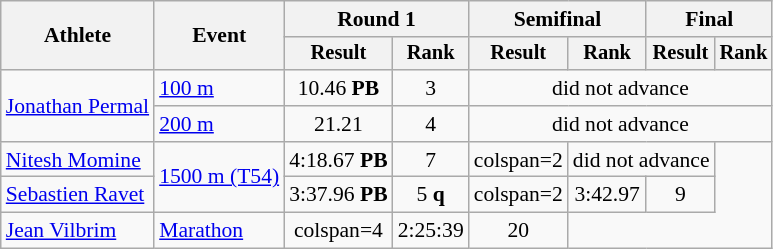<table class=wikitable style="font-size:90%">
<tr>
<th rowspan="2">Athlete</th>
<th rowspan="2">Event</th>
<th colspan="2">Round 1</th>
<th colspan="2">Semifinal</th>
<th colspan="2">Final</th>
</tr>
<tr style="font-size:95%">
<th>Result</th>
<th>Rank</th>
<th>Result</th>
<th>Rank</th>
<th>Result</th>
<th>Rank</th>
</tr>
<tr align=center>
<td align=left rowspan=2><a href='#'>Jonathan Permal</a></td>
<td align=left><a href='#'>100 m</a></td>
<td>10.46 <strong>PB</strong></td>
<td>3</td>
<td colspan="4">did not advance</td>
</tr>
<tr align=center>
<td align=left><a href='#'>200 m</a></td>
<td>21.21</td>
<td>4</td>
<td colspan="4">did not advance</td>
</tr>
<tr align=center>
<td align=left><a href='#'>Nitesh Momine</a></td>
<td align=left rowspan=2><a href='#'>1500 m (T54)</a></td>
<td>4:18.67 <strong>PB</strong></td>
<td>7</td>
<td>colspan=2 </td>
<td colspan="2">did not advance</td>
</tr>
<tr align=center>
<td align=left><a href='#'>Sebastien Ravet</a></td>
<td>3:37.96 <strong>PB</strong></td>
<td>5 <strong>q</strong></td>
<td>colspan=2 </td>
<td>3:42.97</td>
<td>9</td>
</tr>
<tr align=center>
<td align=left><a href='#'>Jean Vilbrim</a></td>
<td align=left><a href='#'>Marathon</a></td>
<td>colspan=4 </td>
<td>2:25:39</td>
<td>20</td>
</tr>
</table>
